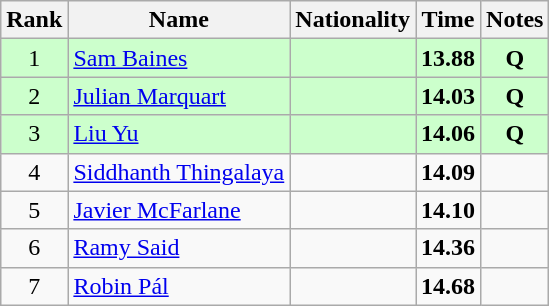<table class="wikitable sortable" style="text-align:center">
<tr>
<th>Rank</th>
<th>Name</th>
<th>Nationality</th>
<th>Time</th>
<th>Notes</th>
</tr>
<tr bgcolor=ccffcc>
<td>1</td>
<td align=left><a href='#'>Sam Baines</a></td>
<td align=left></td>
<td><strong>13.88</strong></td>
<td><strong>Q</strong></td>
</tr>
<tr bgcolor=ccffcc>
<td>2</td>
<td align=left><a href='#'>Julian Marquart</a></td>
<td align=left></td>
<td><strong>14.03</strong></td>
<td><strong>Q</strong></td>
</tr>
<tr bgcolor=ccffcc>
<td>3</td>
<td align=left><a href='#'>Liu Yu</a></td>
<td align=left></td>
<td><strong>14.06</strong></td>
<td><strong>Q</strong></td>
</tr>
<tr>
<td>4</td>
<td align=left><a href='#'>Siddhanth Thingalaya</a></td>
<td align=left></td>
<td><strong>14.09</strong></td>
<td></td>
</tr>
<tr>
<td>5</td>
<td align=left><a href='#'>Javier McFarlane</a></td>
<td align=left></td>
<td><strong>14.10</strong></td>
<td></td>
</tr>
<tr>
<td>6</td>
<td align=left><a href='#'>Ramy Said</a></td>
<td align=left></td>
<td><strong>14.36</strong></td>
<td></td>
</tr>
<tr>
<td>7</td>
<td align=left><a href='#'>Robin Pál</a></td>
<td align=left></td>
<td><strong>14.68</strong></td>
<td></td>
</tr>
</table>
